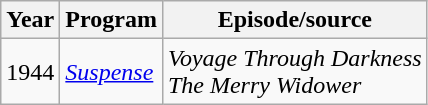<table class="wikitable">
<tr>
<th>Year</th>
<th>Program</th>
<th>Episode/source</th>
</tr>
<tr>
<td>1944</td>
<td><em><a href='#'>Suspense</a></em></td>
<td><em>Voyage Through Darkness</em><br><em>The Merry Widower</em></td>
</tr>
</table>
